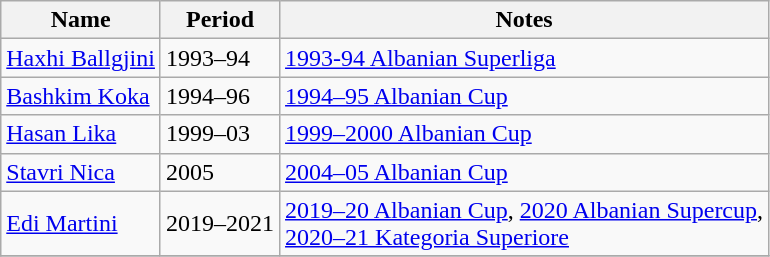<table class="wikitable">
<tr>
<th>Name</th>
<th>Period</th>
<th>Notes</th>
</tr>
<tr>
<td> <a href='#'>Haxhi Ballgjini</a></td>
<td>1993–94</td>
<td><a href='#'>1993-94 Albanian Superliga</a></td>
</tr>
<tr>
<td> <a href='#'>Bashkim Koka</a></td>
<td>1994–96</td>
<td><a href='#'>1994–95 Albanian Cup</a></td>
</tr>
<tr>
<td> <a href='#'>Hasan Lika</a></td>
<td>1999–03</td>
<td><a href='#'>1999–2000 Albanian Cup</a></td>
</tr>
<tr>
<td> <a href='#'>Stavri Nica</a></td>
<td>2005</td>
<td><a href='#'>2004–05 Albanian Cup</a></td>
</tr>
<tr>
<td> <a href='#'>Edi Martini</a></td>
<td>2019–2021</td>
<td><a href='#'>2019–20 Albanian Cup</a>, <a href='#'>2020 Albanian Supercup</a>,<br><a href='#'>2020–21 Kategoria Superiore</a></td>
</tr>
<tr>
</tr>
</table>
